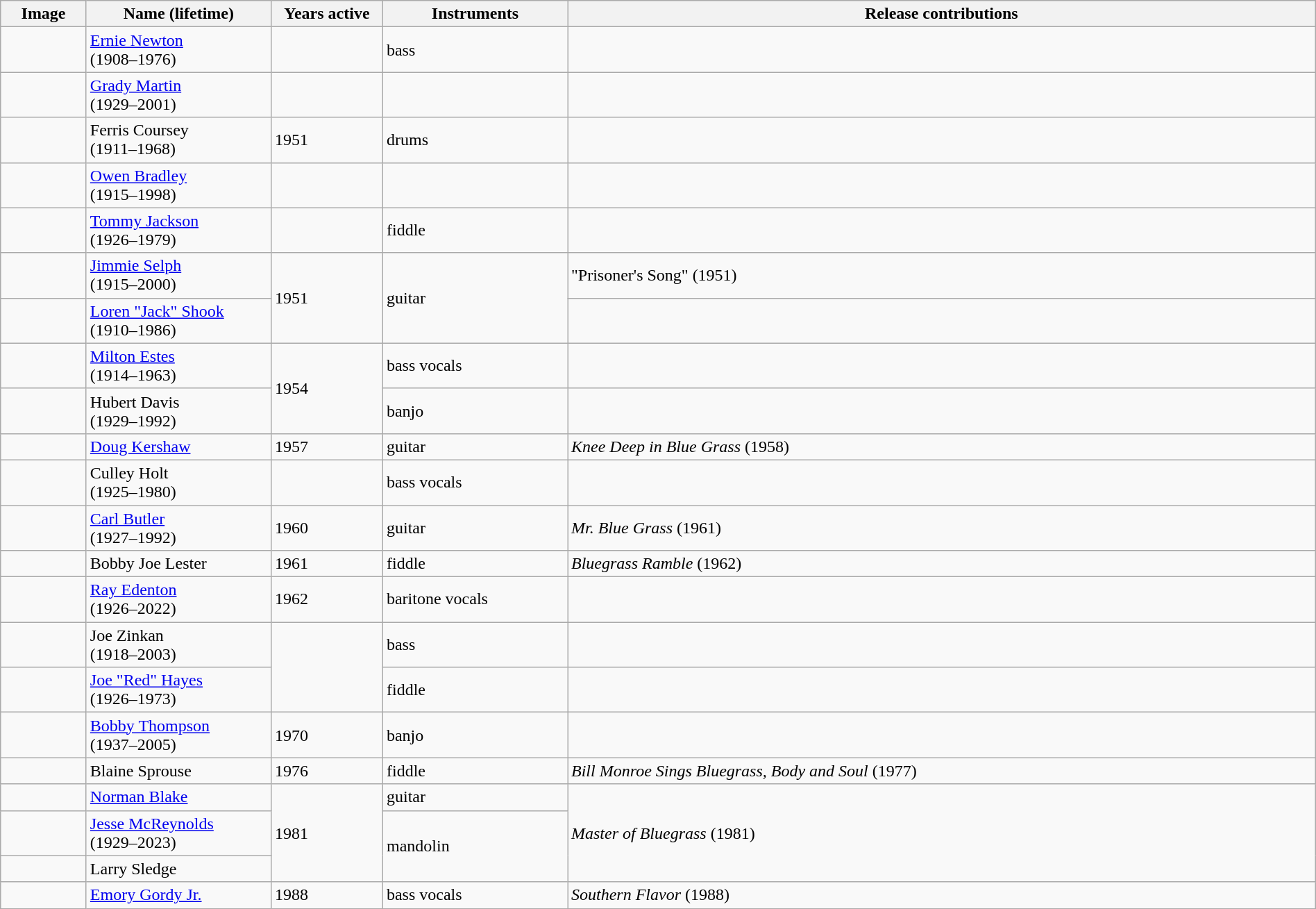<table class="wikitable" width="100%">
<tr>
<th width="75">Image</th>
<th width="170">Name (lifetime)</th>
<th width="100">Years active</th>
<th width="170">Instruments</th>
<th>Release contributions</th>
</tr>
<tr>
<td></td>
<td><a href='#'>Ernie Newton</a><br>(1908–1976)</td>
<td></td>
<td>bass</td>
<td></td>
</tr>
<tr>
<td></td>
<td><a href='#'>Grady Martin</a><br>(1929–2001)</td>
<td></td>
<td></td>
<td></td>
</tr>
<tr>
<td></td>
<td>Ferris Coursey<br>(1911–1968)</td>
<td>1951</td>
<td>drums</td>
<td></td>
</tr>
<tr>
<td></td>
<td><a href='#'>Owen Bradley</a><br>(1915–1998)</td>
<td></td>
<td></td>
<td></td>
</tr>
<tr>
<td></td>
<td><a href='#'>Tommy Jackson</a><br>(1926–1979)</td>
<td></td>
<td>fiddle</td>
<td></td>
</tr>
<tr>
<td></td>
<td><a href='#'>Jimmie Selph</a><br>(1915–2000)</td>
<td rowspan="2">1951</td>
<td rowspan="2">guitar</td>
<td>"Prisoner's Song" (1951)</td>
</tr>
<tr>
<td></td>
<td><a href='#'>Loren "Jack" Shook</a><br>(1910–1986)</td>
<td></td>
</tr>
<tr>
<td></td>
<td><a href='#'>Milton Estes</a><br>(1914–1963)</td>
<td rowspan="2">1954</td>
<td>bass vocals</td>
<td></td>
</tr>
<tr>
<td></td>
<td>Hubert Davis<br>(1929–1992)</td>
<td>banjo</td>
<td></td>
</tr>
<tr>
<td></td>
<td><a href='#'>Doug Kershaw</a></td>
<td>1957</td>
<td>guitar</td>
<td><em>Knee Deep in Blue Grass</em> (1958)</td>
</tr>
<tr>
<td></td>
<td>Culley Holt<br>(1925–1980)</td>
<td></td>
<td>bass vocals</td>
<td></td>
</tr>
<tr>
<td></td>
<td><a href='#'>Carl Butler</a><br>(1927–1992)</td>
<td>1960</td>
<td>guitar</td>
<td><em>Mr. Blue Grass</em> (1961)</td>
</tr>
<tr>
<td></td>
<td>Bobby Joe Lester</td>
<td>1961</td>
<td>fiddle</td>
<td><em>Bluegrass Ramble</em> (1962)</td>
</tr>
<tr>
<td></td>
<td><a href='#'>Ray Edenton</a><br>(1926–2022)</td>
<td>1962</td>
<td>baritone vocals</td>
<td></td>
</tr>
<tr>
<td></td>
<td>Joe Zinkan<br>(1918–2003)</td>
<td rowspan="2"></td>
<td>bass</td>
<td></td>
</tr>
<tr>
<td></td>
<td><a href='#'>Joe "Red" Hayes</a><br>(1926–1973)</td>
<td>fiddle</td>
<td></td>
</tr>
<tr>
<td></td>
<td><a href='#'>Bobby Thompson</a><br>(1937–2005)</td>
<td>1970</td>
<td>banjo</td>
<td></td>
</tr>
<tr>
<td></td>
<td>Blaine Sprouse</td>
<td>1976</td>
<td>fiddle</td>
<td><em>Bill Monroe Sings Bluegrass, Body and Soul</em> (1977)</td>
</tr>
<tr>
<td></td>
<td><a href='#'>Norman Blake</a></td>
<td rowspan="3">1981</td>
<td>guitar</td>
<td rowspan="3"><em>Master of Bluegrass</em> (1981)</td>
</tr>
<tr>
<td></td>
<td><a href='#'>Jesse McReynolds</a><br>(1929–2023)</td>
<td rowspan="2">mandolin</td>
</tr>
<tr>
<td></td>
<td>Larry Sledge</td>
</tr>
<tr>
<td></td>
<td><a href='#'>Emory Gordy Jr.</a></td>
<td>1988</td>
<td>bass vocals</td>
<td><em>Southern Flavor</em> (1988)</td>
</tr>
</table>
